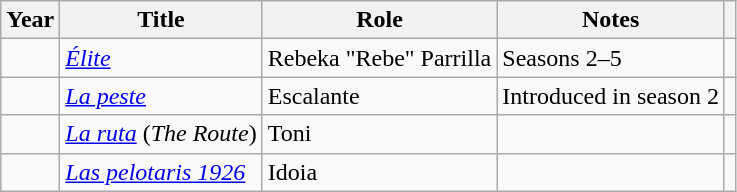<table class="wikitable sortable">
<tr>
<th>Year</th>
<th>Title</th>
<th>Role</th>
<th class="unsortable">Notes</th>
<th></th>
</tr>
<tr>
<td></td>
<td><em><a href='#'>Élite</a></em></td>
<td>Rebeka "Rebe" Parrilla</td>
<td>Seasons 2–5</td>
<td></td>
</tr>
<tr>
<td></td>
<td><em><a href='#'>La peste</a></em></td>
<td>Escalante</td>
<td>Introduced in season 2</td>
<td></td>
</tr>
<tr>
<td></td>
<td><em><a href='#'>La ruta</a></em> (<em>The Route</em>)</td>
<td>Toni</td>
<td></td>
<td></td>
</tr>
<tr>
<td></td>
<td><em><a href='#'>Las pelotaris 1926</a></em></td>
<td>Idoia</td>
<td></td>
<td></td>
</tr>
</table>
